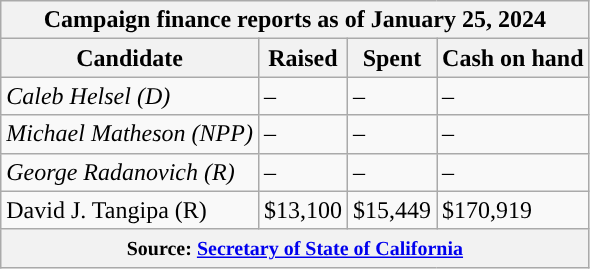<table class="wikitable sortable">
<tr>
<th colspan=4>Campaign finance reports as of January 25, 2024</th>
</tr>
<tr style="text-align:center;">
<th>Candidate</th>
<th>Raised</th>
<th>Spent</th>
<th>Cash on hand</th>
</tr>
<tr>
<td style="color:black;background-color:"><em>Caleb Helsel (D)</em></td>
<td>–</td>
<td>–</td>
<td>–</td>
</tr>
<tr>
<td><em>Michael Matheson (NPP)</em></td>
<td>–</td>
<td>–</td>
<td>–</td>
</tr>
<tr>
<td style="background-color:"><em>George Radanovich (R)</em></td>
<td>–</td>
<td>–</td>
<td>–</td>
</tr>
<tr>
<td style="background-color:">David J. Tangipa (R)</td>
<td>$13,100</td>
<td>$15,449</td>
<td>$170,919</td>
</tr>
<tr>
<th colspan="4"><small>Source: <a href='#'>Secretary of State of California</a></small></th>
</tr>
</table>
